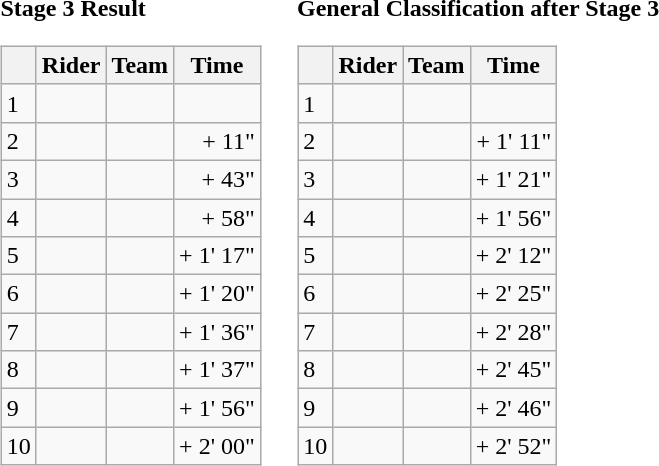<table>
<tr>
<td><strong>Stage 3 Result</strong><br><table class="wikitable">
<tr>
<th></th>
<th>Rider</th>
<th>Team</th>
<th>Time</th>
</tr>
<tr>
<td>1</td>
<td></td>
<td></td>
<td align="right"></td>
</tr>
<tr>
<td>2</td>
<td> </td>
<td></td>
<td align="right">+ 11"</td>
</tr>
<tr>
<td>3</td>
<td> </td>
<td></td>
<td align="right">+ 43"</td>
</tr>
<tr>
<td>4</td>
<td></td>
<td></td>
<td align="right">+ 58"</td>
</tr>
<tr>
<td>5</td>
<td></td>
<td></td>
<td align="right">+ 1' 17"</td>
</tr>
<tr>
<td>6</td>
<td></td>
<td></td>
<td align="right">+ 1' 20"</td>
</tr>
<tr>
<td>7</td>
<td> </td>
<td></td>
<td align="right">+ 1' 36"</td>
</tr>
<tr>
<td>8</td>
<td></td>
<td></td>
<td align="right">+ 1' 37"</td>
</tr>
<tr>
<td>9</td>
<td></td>
<td></td>
<td align="right">+ 1' 56"</td>
</tr>
<tr>
<td>10</td>
<td></td>
<td></td>
<td align="right">+ 2' 00"</td>
</tr>
</table>
</td>
<td></td>
<td><strong>General Classification after Stage 3</strong><br><table class="wikitable">
<tr>
<th></th>
<th>Rider</th>
<th>Team</th>
<th>Time</th>
</tr>
<tr>
<td>1</td>
<td> </td>
<td></td>
<td align="right"></td>
</tr>
<tr>
<td>2</td>
<td></td>
<td></td>
<td align="right">+ 1' 11"</td>
</tr>
<tr>
<td>3</td>
<td></td>
<td></td>
<td align="right">+ 1' 21"</td>
</tr>
<tr>
<td>4</td>
<td></td>
<td></td>
<td align="right">+ 1' 56"</td>
</tr>
<tr>
<td>5</td>
<td> </td>
<td></td>
<td align="right">+ 2' 12"</td>
</tr>
<tr>
<td>6</td>
<td> </td>
<td></td>
<td align="right">+ 2' 25"</td>
</tr>
<tr>
<td>7</td>
<td> </td>
<td></td>
<td align="right">+ 2' 28"</td>
</tr>
<tr>
<td>8</td>
<td></td>
<td></td>
<td align="right">+ 2' 45"</td>
</tr>
<tr>
<td>9</td>
<td></td>
<td></td>
<td align="right">+ 2' 46"</td>
</tr>
<tr>
<td>10</td>
<td></td>
<td></td>
<td align="right">+ 2' 52"</td>
</tr>
</table>
</td>
</tr>
</table>
